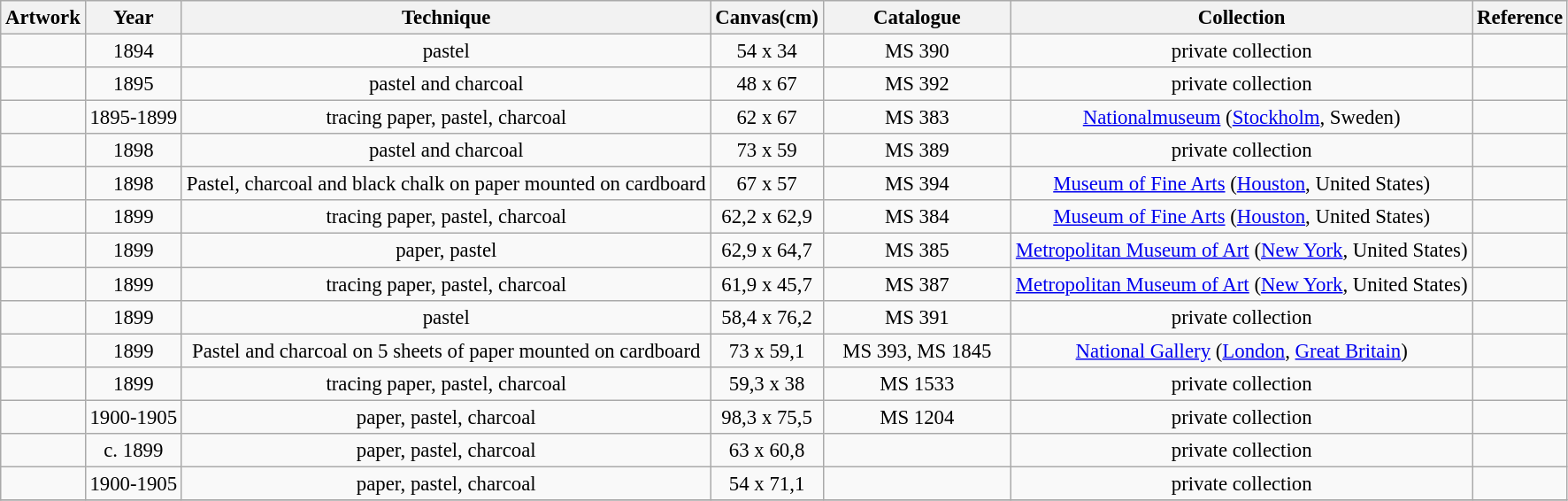<table class="sortable wikitable" style="text-align: center; font-size: 95%">
<tr>
<th class="unsortable">Artwork</th>
<th>Year</th>
<th>Technique</th>
<th>Canvas(cm)</th>
<th style="width:12%;">Catalogue</th>
<th>Collection</th>
<th>Reference</th>
</tr>
<tr>
<td></td>
<td>1894</td>
<td>pastel</td>
<td>54 x 34</td>
<td>MS 390</td>
<td>private collection</td>
<td></td>
</tr>
<tr>
<td></td>
<td>1895</td>
<td>pastel and charcoal</td>
<td>48 x 67</td>
<td>MS 392</td>
<td>private collection</td>
<td></td>
</tr>
<tr>
<td></td>
<td>1895-1899</td>
<td>tracing paper, pastel, charcoal</td>
<td>62 x 67</td>
<td>MS 383</td>
<td><a href='#'>Nationalmuseum</a> (<a href='#'>Stockholm</a>, Sweden)</td>
<td></td>
</tr>
<tr>
<td></td>
<td>1898</td>
<td>pastel and charcoal</td>
<td>73 x 59</td>
<td>MS 389</td>
<td>private collection</td>
<td></td>
</tr>
<tr>
<td></td>
<td>1898</td>
<td>Pastel, charcoal and black chalk on paper mounted on cardboard</td>
<td>67 x 57</td>
<td>MS 394</td>
<td><a href='#'>Museum of Fine Arts</a> (<a href='#'>Houston</a>, United States)</td>
<td></td>
</tr>
<tr>
<td></td>
<td>1899</td>
<td>tracing paper, pastel, charcoal</td>
<td>62,2 x 62,9</td>
<td>MS 384</td>
<td><a href='#'>Museum of Fine Arts</a> (<a href='#'>Houston</a>, United States)</td>
<td></td>
</tr>
<tr>
<td></td>
<td>1899</td>
<td>paper, pastel</td>
<td>62,9 x 64,7</td>
<td>MS 385</td>
<td><a href='#'>Metropolitan Museum of Art</a> (<a href='#'>New York</a>, United States)</td>
<td></td>
</tr>
<tr>
<td></td>
<td>1899</td>
<td>tracing paper, pastel, charcoal</td>
<td>61,9 x 45,7</td>
<td>MS 387</td>
<td><a href='#'>Metropolitan Museum of Art</a> (<a href='#'>New York</a>, United States)</td>
<td></td>
</tr>
<tr>
<td></td>
<td>1899</td>
<td>pastel</td>
<td>58,4 x 76,2</td>
<td>MS 391</td>
<td>private collection</td>
<td></td>
</tr>
<tr>
<td></td>
<td>1899</td>
<td>Pastel and charcoal on 5 sheets of paper mounted on cardboard</td>
<td>73 x 59,1</td>
<td>MS 393, MS 1845</td>
<td><a href='#'>National Gallery</a> (<a href='#'>London</a>, <a href='#'>Great Britain</a>)</td>
<td></td>
</tr>
<tr>
<td></td>
<td>1899</td>
<td>tracing paper, pastel, charcoal</td>
<td>59,3 x 38</td>
<td>MS 1533</td>
<td>private collection</td>
<td></td>
</tr>
<tr>
<td></td>
<td>1900-1905</td>
<td>paper, pastel, charcoal</td>
<td>98,3 x 75,5</td>
<td>MS 1204</td>
<td>private collection</td>
<td></td>
</tr>
<tr>
<td></td>
<td>с. 1899</td>
<td>paper, pastel, charcoal</td>
<td>63 x 60,8</td>
<td></td>
<td>private collection</td>
<td></td>
</tr>
<tr>
<td></td>
<td>1900-1905</td>
<td>paper, pastel, charcoal</td>
<td>54 x 71,1</td>
<td></td>
<td>private collection</td>
<td></td>
</tr>
<tr>
</tr>
</table>
